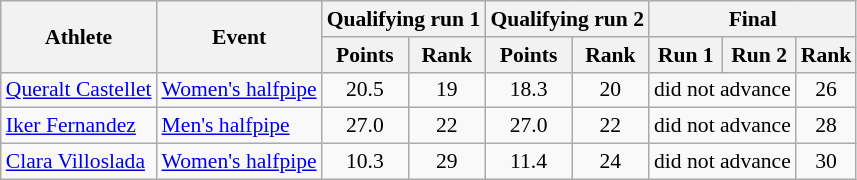<table class="wikitable" style="font-size:90%">
<tr>
<th rowspan="2">Athlete</th>
<th rowspan="2">Event</th>
<th colspan="2">Qualifying run 1</th>
<th colspan="2">Qualifying run 2</th>
<th colspan="3">Final</th>
</tr>
<tr>
<th>Points</th>
<th>Rank</th>
<th>Points</th>
<th>Rank</th>
<th>Run 1</th>
<th>Run 2</th>
<th>Rank</th>
</tr>
<tr>
<td><a href='#'>Queralt Castellet</a></td>
<td><a href='#'>Women's halfpipe</a></td>
<td align="center">20.5</td>
<td align="center">19</td>
<td align="center">18.3</td>
<td align="center">20</td>
<td colspan=2 align="center">did not advance</td>
<td align="center">26</td>
</tr>
<tr>
<td><a href='#'>Iker Fernandez</a></td>
<td><a href='#'>Men's halfpipe</a></td>
<td align="center">27.0</td>
<td align="center">22</td>
<td align="center">27.0</td>
<td align="center">22</td>
<td colspan=2 align="center">did not advance</td>
<td align="center">28</td>
</tr>
<tr>
<td><a href='#'>Clara Villoslada</a></td>
<td><a href='#'>Women's halfpipe</a></td>
<td align="center">10.3</td>
<td align="center">29</td>
<td align="center">11.4</td>
<td align="center">24</td>
<td colspan=2 align="center">did not advance</td>
<td align="center">30</td>
</tr>
</table>
